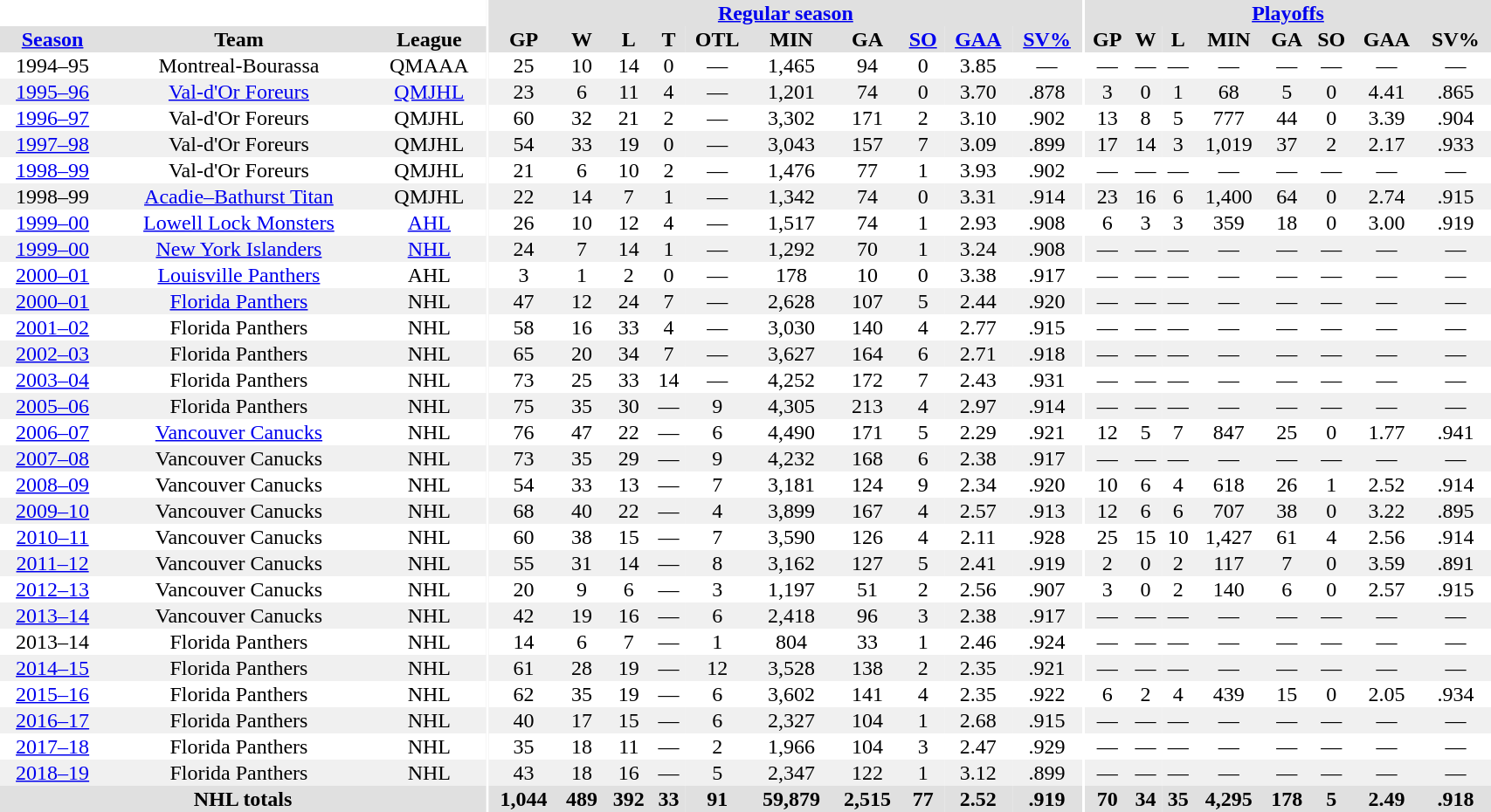<table border="0" cellpadding="1" cellspacing="0" style="width:90%; text-align:center;">
<tr bgcolor="#e0e0e0">
<th colspan="3" bgcolor="#ffffff"></th>
<th rowspan="99" bgcolor="#ffffff"></th>
<th colspan="10" bgcolor="#e0e0e0"><a href='#'>Regular season</a></th>
<th rowspan="99" bgcolor="#ffffff"></th>
<th colspan="8" bgcolor="#e0e0e0"><a href='#'>Playoffs</a></th>
</tr>
<tr bgcolor="#e0e0e0">
<th><a href='#'>Season</a></th>
<th>Team</th>
<th>League</th>
<th>GP</th>
<th>W</th>
<th>L</th>
<th>T</th>
<th>OTL</th>
<th>MIN</th>
<th>GA</th>
<th><a href='#'>SO</a></th>
<th><a href='#'>GAA</a></th>
<th><a href='#'>SV%</a></th>
<th>GP</th>
<th>W</th>
<th>L</th>
<th>MIN</th>
<th>GA</th>
<th>SO</th>
<th>GAA</th>
<th>SV%</th>
</tr>
<tr>
<td>1994–95</td>
<td>Montreal-Bourassa</td>
<td>QMAAA</td>
<td>25</td>
<td>10</td>
<td>14</td>
<td>0</td>
<td>—</td>
<td>1,465</td>
<td>94</td>
<td>0</td>
<td>3.85</td>
<td>—</td>
<td>—</td>
<td>—</td>
<td>—</td>
<td>—</td>
<td>—</td>
<td>—</td>
<td>—</td>
<td>—</td>
</tr>
<tr bgcolor="#f0f0f0">
<td><a href='#'>1995–96</a></td>
<td><a href='#'>Val-d'Or Foreurs</a></td>
<td><a href='#'>QMJHL</a></td>
<td>23</td>
<td>6</td>
<td>11</td>
<td>4</td>
<td>—</td>
<td>1,201</td>
<td>74</td>
<td>0</td>
<td>3.70</td>
<td>.878</td>
<td>3</td>
<td>0</td>
<td>1</td>
<td>68</td>
<td>5</td>
<td>0</td>
<td>4.41</td>
<td>.865</td>
</tr>
<tr>
<td><a href='#'>1996–97</a></td>
<td>Val-d'Or Foreurs</td>
<td>QMJHL</td>
<td>60</td>
<td>32</td>
<td>21</td>
<td>2</td>
<td>—</td>
<td>3,302</td>
<td>171</td>
<td>2</td>
<td>3.10</td>
<td>.902</td>
<td>13</td>
<td>8</td>
<td>5</td>
<td>777</td>
<td>44</td>
<td>0</td>
<td>3.39</td>
<td>.904</td>
</tr>
<tr bgcolor="#f0f0f0">
<td><a href='#'>1997–98</a></td>
<td>Val-d'Or Foreurs</td>
<td>QMJHL</td>
<td>54</td>
<td>33</td>
<td>19</td>
<td>0</td>
<td>—</td>
<td>3,043</td>
<td>157</td>
<td>7</td>
<td>3.09</td>
<td>.899</td>
<td>17</td>
<td>14</td>
<td>3</td>
<td>1,019</td>
<td>37</td>
<td>2</td>
<td>2.17</td>
<td>.933</td>
</tr>
<tr>
<td><a href='#'>1998–99</a></td>
<td>Val-d'Or Foreurs</td>
<td>QMJHL</td>
<td>21</td>
<td>6</td>
<td>10</td>
<td>2</td>
<td>—</td>
<td>1,476</td>
<td>77</td>
<td>1</td>
<td>3.93</td>
<td>.902</td>
<td>—</td>
<td>—</td>
<td>—</td>
<td>—</td>
<td>—</td>
<td>—</td>
<td>—</td>
<td>—</td>
</tr>
<tr bgcolor="#f0f0f0">
<td>1998–99</td>
<td><a href='#'>Acadie–Bathurst Titan</a></td>
<td>QMJHL</td>
<td>22</td>
<td>14</td>
<td>7</td>
<td>1</td>
<td>—</td>
<td>1,342</td>
<td>74</td>
<td>0</td>
<td>3.31</td>
<td>.914</td>
<td>23</td>
<td>16</td>
<td>6</td>
<td>1,400</td>
<td>64</td>
<td>0</td>
<td>2.74</td>
<td>.915</td>
</tr>
<tr>
<td><a href='#'>1999–00</a></td>
<td><a href='#'>Lowell Lock Monsters</a></td>
<td><a href='#'>AHL</a></td>
<td>26</td>
<td>10</td>
<td>12</td>
<td>4</td>
<td>—</td>
<td>1,517</td>
<td>74</td>
<td>1</td>
<td>2.93</td>
<td>.908</td>
<td>6</td>
<td>3</td>
<td>3</td>
<td>359</td>
<td>18</td>
<td>0</td>
<td>3.00</td>
<td>.919</td>
</tr>
<tr bgcolor="#f0f0f0">
<td><a href='#'>1999–00</a></td>
<td><a href='#'>New York Islanders</a></td>
<td><a href='#'>NHL</a></td>
<td>24</td>
<td>7</td>
<td>14</td>
<td>1</td>
<td>—</td>
<td>1,292</td>
<td>70</td>
<td>1</td>
<td>3.24</td>
<td>.908</td>
<td>—</td>
<td>—</td>
<td>—</td>
<td>—</td>
<td>—</td>
<td>—</td>
<td>—</td>
<td>—</td>
</tr>
<tr>
<td><a href='#'>2000–01</a></td>
<td><a href='#'>Louisville Panthers</a></td>
<td>AHL</td>
<td>3</td>
<td>1</td>
<td>2</td>
<td>0</td>
<td>—</td>
<td>178</td>
<td>10</td>
<td>0</td>
<td>3.38</td>
<td>.917</td>
<td>—</td>
<td>—</td>
<td>—</td>
<td>—</td>
<td>—</td>
<td>—</td>
<td>—</td>
<td>—</td>
</tr>
<tr bgcolor="#f0f0f0">
<td><a href='#'>2000–01</a></td>
<td><a href='#'>Florida Panthers</a></td>
<td>NHL</td>
<td>47</td>
<td>12</td>
<td>24</td>
<td>7</td>
<td>—</td>
<td>2,628</td>
<td>107</td>
<td>5</td>
<td>2.44</td>
<td>.920</td>
<td>—</td>
<td>—</td>
<td>—</td>
<td>—</td>
<td>—</td>
<td>—</td>
<td>—</td>
<td>—</td>
</tr>
<tr>
<td><a href='#'>2001–02</a></td>
<td>Florida Panthers</td>
<td>NHL</td>
<td>58</td>
<td>16</td>
<td>33</td>
<td>4</td>
<td>—</td>
<td>3,030</td>
<td>140</td>
<td>4</td>
<td>2.77</td>
<td>.915</td>
<td>—</td>
<td>—</td>
<td>—</td>
<td>—</td>
<td>—</td>
<td>—</td>
<td>—</td>
<td>—</td>
</tr>
<tr bgcolor="#f0f0f0">
<td><a href='#'>2002–03</a></td>
<td>Florida Panthers</td>
<td>NHL</td>
<td>65</td>
<td>20</td>
<td>34</td>
<td>7</td>
<td>—</td>
<td>3,627</td>
<td>164</td>
<td>6</td>
<td>2.71</td>
<td>.918</td>
<td>—</td>
<td>—</td>
<td>—</td>
<td>—</td>
<td>—</td>
<td>—</td>
<td>—</td>
<td>—</td>
</tr>
<tr>
<td><a href='#'>2003–04</a></td>
<td>Florida Panthers</td>
<td>NHL</td>
<td>73</td>
<td>25</td>
<td>33</td>
<td>14</td>
<td>—</td>
<td>4,252</td>
<td>172</td>
<td>7</td>
<td>2.43</td>
<td>.931</td>
<td>—</td>
<td>—</td>
<td>—</td>
<td>—</td>
<td>—</td>
<td>—</td>
<td>—</td>
<td>—</td>
</tr>
<tr bgcolor="#f0f0f0">
<td><a href='#'>2005–06</a></td>
<td>Florida Panthers</td>
<td>NHL</td>
<td>75</td>
<td>35</td>
<td>30</td>
<td>—</td>
<td>9</td>
<td>4,305</td>
<td>213</td>
<td>4</td>
<td>2.97</td>
<td>.914</td>
<td>—</td>
<td>—</td>
<td>—</td>
<td>—</td>
<td>—</td>
<td>—</td>
<td>—</td>
<td>—</td>
</tr>
<tr>
<td><a href='#'>2006–07</a></td>
<td><a href='#'>Vancouver Canucks</a></td>
<td>NHL</td>
<td>76</td>
<td>47</td>
<td>22</td>
<td>—</td>
<td>6</td>
<td>4,490</td>
<td>171</td>
<td>5</td>
<td>2.29</td>
<td>.921</td>
<td>12</td>
<td>5</td>
<td>7</td>
<td>847</td>
<td>25</td>
<td>0</td>
<td>1.77</td>
<td>.941</td>
</tr>
<tr bgcolor="#f0f0f0">
<td><a href='#'>2007–08</a></td>
<td>Vancouver Canucks</td>
<td>NHL</td>
<td>73</td>
<td>35</td>
<td>29</td>
<td>—</td>
<td>9</td>
<td>4,232</td>
<td>168</td>
<td>6</td>
<td>2.38</td>
<td>.917</td>
<td>—</td>
<td>—</td>
<td>—</td>
<td>—</td>
<td>—</td>
<td>—</td>
<td>—</td>
<td>—</td>
</tr>
<tr>
<td><a href='#'>2008–09</a></td>
<td>Vancouver Canucks</td>
<td>NHL</td>
<td>54</td>
<td>33</td>
<td>13</td>
<td>—</td>
<td>7</td>
<td>3,181</td>
<td>124</td>
<td>9</td>
<td>2.34</td>
<td>.920</td>
<td>10</td>
<td>6</td>
<td>4</td>
<td>618</td>
<td>26</td>
<td>1</td>
<td>2.52</td>
<td>.914</td>
</tr>
<tr bgcolor="#f0f0f0">
<td><a href='#'>2009–10</a></td>
<td>Vancouver Canucks</td>
<td>NHL</td>
<td>68</td>
<td>40</td>
<td>22</td>
<td>—</td>
<td>4</td>
<td>3,899</td>
<td>167</td>
<td>4</td>
<td>2.57</td>
<td>.913</td>
<td>12</td>
<td>6</td>
<td>6</td>
<td>707</td>
<td>38</td>
<td>0</td>
<td>3.22</td>
<td>.895</td>
</tr>
<tr>
<td><a href='#'>2010–11</a></td>
<td>Vancouver Canucks</td>
<td>NHL</td>
<td>60</td>
<td>38</td>
<td>15</td>
<td>—</td>
<td>7</td>
<td>3,590</td>
<td>126</td>
<td>4</td>
<td>2.11</td>
<td>.928</td>
<td>25</td>
<td>15</td>
<td>10</td>
<td>1,427</td>
<td>61</td>
<td>4</td>
<td>2.56</td>
<td>.914</td>
</tr>
<tr bgcolor="#f0f0f0">
<td><a href='#'>2011–12</a></td>
<td>Vancouver Canucks</td>
<td>NHL</td>
<td>55</td>
<td>31</td>
<td>14</td>
<td>—</td>
<td>8</td>
<td>3,162</td>
<td>127</td>
<td>5</td>
<td>2.41</td>
<td>.919</td>
<td>2</td>
<td>0</td>
<td>2</td>
<td>117</td>
<td>7</td>
<td>0</td>
<td>3.59</td>
<td>.891</td>
</tr>
<tr>
<td><a href='#'>2012–13</a></td>
<td>Vancouver Canucks</td>
<td>NHL</td>
<td>20</td>
<td>9</td>
<td>6</td>
<td>—</td>
<td>3</td>
<td>1,197</td>
<td>51</td>
<td>2</td>
<td>2.56</td>
<td>.907</td>
<td>3</td>
<td>0</td>
<td>2</td>
<td>140</td>
<td>6</td>
<td>0</td>
<td>2.57</td>
<td>.915</td>
</tr>
<tr bgcolor="#f0f0f0">
<td><a href='#'>2013–14</a></td>
<td>Vancouver Canucks</td>
<td>NHL</td>
<td>42</td>
<td>19</td>
<td>16</td>
<td>—</td>
<td>6</td>
<td>2,418</td>
<td>96</td>
<td>3</td>
<td>2.38</td>
<td>.917</td>
<td>—</td>
<td>—</td>
<td>—</td>
<td>—</td>
<td>—</td>
<td>—</td>
<td>—</td>
<td>—</td>
</tr>
<tr>
<td>2013–14</td>
<td>Florida Panthers</td>
<td>NHL</td>
<td>14</td>
<td>6</td>
<td>7</td>
<td>—</td>
<td>1</td>
<td>804</td>
<td>33</td>
<td>1</td>
<td>2.46</td>
<td>.924</td>
<td>—</td>
<td>—</td>
<td>—</td>
<td>—</td>
<td>—</td>
<td>—</td>
<td>—</td>
<td>—</td>
</tr>
<tr bgcolor="#f0f0f0">
<td><a href='#'>2014–15</a></td>
<td>Florida Panthers</td>
<td>NHL</td>
<td>61</td>
<td>28</td>
<td>19</td>
<td>—</td>
<td>12</td>
<td>3,528</td>
<td>138</td>
<td>2</td>
<td>2.35</td>
<td>.921</td>
<td>—</td>
<td>—</td>
<td>—</td>
<td>—</td>
<td>—</td>
<td>—</td>
<td>—</td>
<td>—</td>
</tr>
<tr>
<td><a href='#'>2015–16</a></td>
<td>Florida Panthers</td>
<td>NHL</td>
<td>62</td>
<td>35</td>
<td>19</td>
<td>—</td>
<td>6</td>
<td>3,602</td>
<td>141</td>
<td>4</td>
<td>2.35</td>
<td>.922</td>
<td>6</td>
<td>2</td>
<td>4</td>
<td>439</td>
<td>15</td>
<td>0</td>
<td>2.05</td>
<td>.934</td>
</tr>
<tr bgcolor="#f0f0f0">
<td><a href='#'>2016–17</a></td>
<td>Florida Panthers</td>
<td>NHL</td>
<td>40</td>
<td>17</td>
<td>15</td>
<td>—</td>
<td>6</td>
<td>2,327</td>
<td>104</td>
<td>1</td>
<td>2.68</td>
<td>.915</td>
<td>—</td>
<td>—</td>
<td>—</td>
<td>—</td>
<td>—</td>
<td>—</td>
<td>—</td>
<td>—</td>
</tr>
<tr>
<td><a href='#'>2017–18</a></td>
<td>Florida Panthers</td>
<td>NHL</td>
<td>35</td>
<td>18</td>
<td>11</td>
<td>—</td>
<td>2</td>
<td>1,966</td>
<td>104</td>
<td>3</td>
<td>2.47</td>
<td>.929</td>
<td>—</td>
<td>—</td>
<td>—</td>
<td>—</td>
<td>—</td>
<td>—</td>
<td>—</td>
<td>—</td>
</tr>
<tr bgcolor="#f0f0f0">
<td><a href='#'>2018–19</a></td>
<td>Florida Panthers</td>
<td>NHL</td>
<td>43</td>
<td>18</td>
<td>16</td>
<td>—</td>
<td>5</td>
<td>2,347</td>
<td>122</td>
<td>1</td>
<td>3.12</td>
<td>.899</td>
<td>—</td>
<td>—</td>
<td>—</td>
<td>—</td>
<td>—</td>
<td>—</td>
<td>—</td>
<td>—</td>
</tr>
<tr bgcolor="#e0e0e0">
<th colspan="3">NHL totals</th>
<th>1,044</th>
<th>489</th>
<th>392</th>
<th>33</th>
<th>91</th>
<th>59,879</th>
<th>2,515</th>
<th>77</th>
<th>2.52</th>
<th>.919</th>
<th>70</th>
<th>34</th>
<th>35</th>
<th>4,295</th>
<th>178</th>
<th>5</th>
<th>2.49</th>
<th>.918</th>
</tr>
</table>
